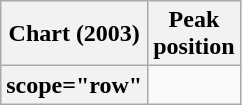<table class="wikitable plainrowheaders" style="text-align:center;">
<tr>
<th scope="col">Chart (2003)</th>
<th scope="col">Peak<br>position</th>
</tr>
<tr>
<th>scope="row"</th>
</tr>
</table>
